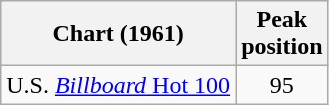<table class="wikitable">
<tr>
<th align="left">Chart (1961)</th>
<th style="text-align:center;">Peak<br>position</th>
</tr>
<tr>
<td align="left">U.S. <a href='#'><em>Billboard</em> Hot 100</a></td>
<td style="text-align:center;">95</td>
</tr>
</table>
